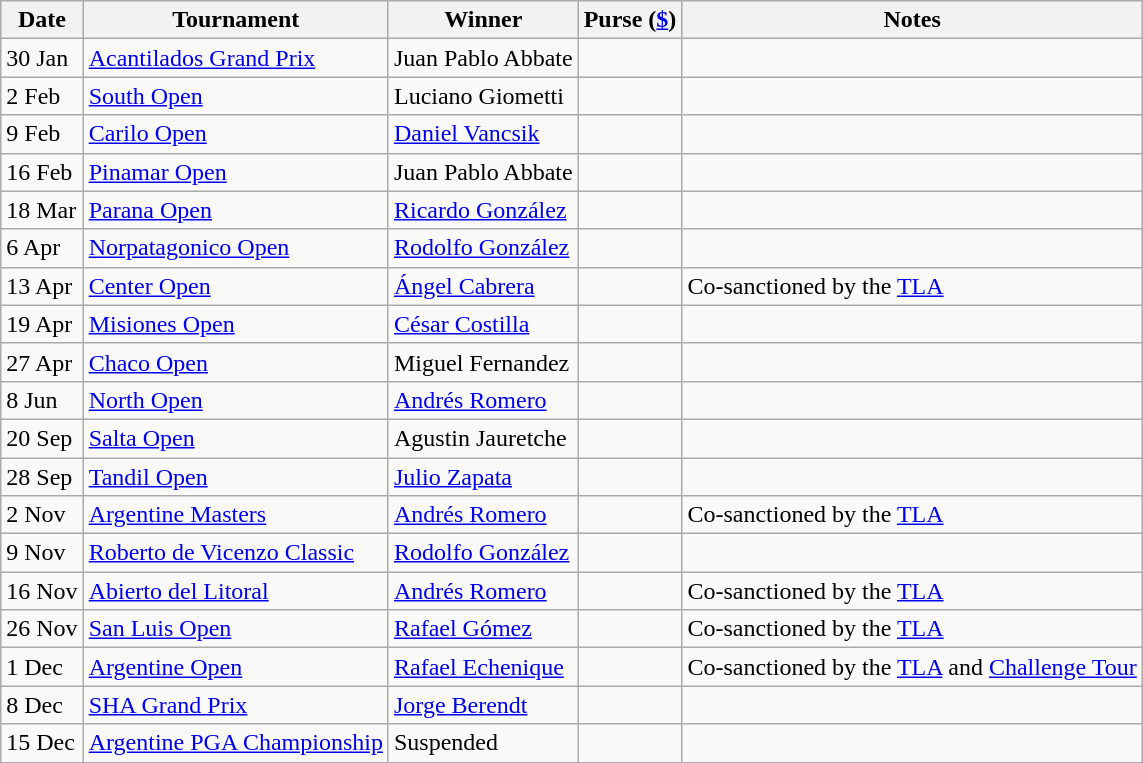<table class=wikitable>
<tr>
<th>Date</th>
<th>Tournament</th>
<th>Winner</th>
<th>Purse (<a href='#'>$</a>)</th>
<th>Notes</th>
</tr>
<tr>
<td>30 Jan</td>
<td><a href='#'>Acantilados Grand Prix</a></td>
<td>Juan Pablo Abbate</td>
<td></td>
<td></td>
</tr>
<tr>
<td>2 Feb</td>
<td><a href='#'>South Open</a></td>
<td>Luciano Giometti</td>
<td></td>
<td></td>
</tr>
<tr>
<td>9 Feb</td>
<td><a href='#'>Carilo Open</a></td>
<td><a href='#'>Daniel Vancsik</a></td>
<td></td>
<td></td>
</tr>
<tr>
<td>16 Feb</td>
<td><a href='#'>Pinamar Open</a></td>
<td>Juan Pablo Abbate</td>
<td></td>
<td></td>
</tr>
<tr>
<td>18 Mar</td>
<td><a href='#'>Parana Open</a></td>
<td><a href='#'>Ricardo González</a></td>
<td></td>
<td></td>
</tr>
<tr>
<td>6 Apr</td>
<td><a href='#'>Norpatagonico Open</a></td>
<td><a href='#'>Rodolfo González</a></td>
<td></td>
<td></td>
</tr>
<tr>
<td>13 Apr</td>
<td><a href='#'>Center Open</a></td>
<td><a href='#'>Ángel Cabrera</a></td>
<td></td>
<td>Co-sanctioned by the <a href='#'>TLA</a></td>
</tr>
<tr>
<td>19 Apr</td>
<td><a href='#'>Misiones Open</a></td>
<td><a href='#'>César Costilla</a></td>
<td></td>
<td></td>
</tr>
<tr>
<td>27 Apr</td>
<td><a href='#'>Chaco Open</a></td>
<td>Miguel Fernandez</td>
<td></td>
<td></td>
</tr>
<tr>
<td>8 Jun</td>
<td><a href='#'>North Open</a></td>
<td><a href='#'>Andrés Romero</a></td>
<td></td>
<td></td>
</tr>
<tr>
<td>20 Sep</td>
<td><a href='#'>Salta Open</a></td>
<td>Agustin Jauretche</td>
<td></td>
<td></td>
</tr>
<tr>
<td>28 Sep</td>
<td><a href='#'>Tandil Open</a></td>
<td><a href='#'>Julio Zapata</a></td>
<td></td>
<td></td>
</tr>
<tr>
<td>2 Nov</td>
<td><a href='#'>Argentine Masters</a></td>
<td><a href='#'>Andrés Romero</a></td>
<td></td>
<td>Co-sanctioned by the <a href='#'>TLA</a></td>
</tr>
<tr>
<td>9 Nov</td>
<td><a href='#'>Roberto de Vicenzo Classic</a></td>
<td><a href='#'>Rodolfo González</a></td>
<td></td>
<td></td>
</tr>
<tr>
<td>16 Nov</td>
<td><a href='#'>Abierto del Litoral</a></td>
<td><a href='#'>Andrés Romero</a></td>
<td></td>
<td>Co-sanctioned by the <a href='#'>TLA</a></td>
</tr>
<tr>
<td>26 Nov</td>
<td><a href='#'>San Luis Open</a></td>
<td><a href='#'>Rafael Gómez</a></td>
<td></td>
<td>Co-sanctioned by the <a href='#'>TLA</a></td>
</tr>
<tr>
<td>1 Dec</td>
<td><a href='#'>Argentine Open</a></td>
<td><a href='#'>Rafael Echenique</a></td>
<td></td>
<td>Co-sanctioned by the <a href='#'>TLA</a> and <a href='#'>Challenge Tour</a></td>
</tr>
<tr>
<td>8 Dec</td>
<td><a href='#'>SHA Grand Prix</a></td>
<td><a href='#'>Jorge Berendt</a></td>
<td></td>
<td></td>
</tr>
<tr>
<td>15 Dec</td>
<td><a href='#'>Argentine PGA Championship</a></td>
<td>Suspended</td>
<td></td>
<td></td>
</tr>
</table>
